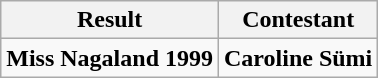<table class="wikitable">
<tr>
<th>Result</th>
<th>Contestant</th>
</tr>
<tr>
<td><strong>Miss Nagaland 1999</strong></td>
<td><strong>Caroline Sümi</strong></td>
</tr>
</table>
